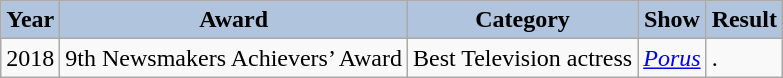<table class="wikitable sortable">
<tr>
<th style="background:#B0C4DE;">Year</th>
<th style="background:#B0C4DE;">Award</th>
<th style="background:#B0C4DE;">Category</th>
<th style="background:#B0C4DE;">Show</th>
<th style="background:#B0C4DE;">Result</th>
</tr>
<tr>
<td>2018</td>
<td>9th Newsmakers Achievers’ Award</td>
<td>Best Television actress</td>
<td><em><a href='#'>Porus</a></em></td>
<td>.</td>
</tr>
</table>
